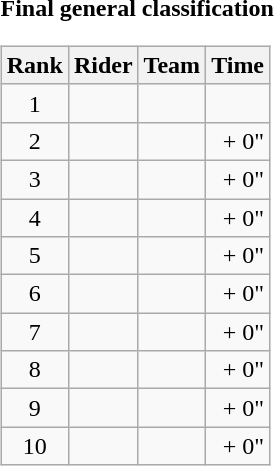<table>
<tr>
<td><strong>Final general classification</strong><br><table class="wikitable">
<tr>
<th scope="col">Rank</th>
<th scope="col">Rider</th>
<th scope="col">Team</th>
<th scope="col">Time</th>
</tr>
<tr>
<td style="text-align:center;">1</td>
<td></td>
<td></td>
<td style="text-align:right;"></td>
</tr>
<tr>
<td style="text-align:center;">2</td>
<td></td>
<td></td>
<td style="text-align:right;">+ 0"</td>
</tr>
<tr>
<td style="text-align:center;">3</td>
<td></td>
<td></td>
<td style="text-align:right;">+ 0"</td>
</tr>
<tr>
<td style="text-align:center;">4</td>
<td></td>
<td></td>
<td style="text-align:right;">+ 0"</td>
</tr>
<tr>
<td style="text-align:center;">5</td>
<td></td>
<td></td>
<td style="text-align:right;">+ 0"</td>
</tr>
<tr>
<td style="text-align:center;">6</td>
<td></td>
<td></td>
<td style="text-align:right;">+ 0"</td>
</tr>
<tr>
<td style="text-align:center;">7</td>
<td></td>
<td></td>
<td style="text-align:right;">+ 0"</td>
</tr>
<tr>
<td style="text-align:center;">8</td>
<td></td>
<td></td>
<td style="text-align:right;">+ 0"</td>
</tr>
<tr>
<td style="text-align:center;">9</td>
<td></td>
<td></td>
<td style="text-align:right;">+ 0"</td>
</tr>
<tr>
<td style="text-align:center;">10</td>
<td></td>
<td></td>
<td style="text-align:right;">+ 0"</td>
</tr>
</table>
</td>
</tr>
</table>
